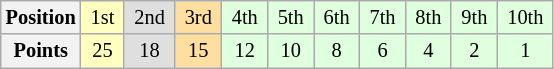<table class="wikitable" style="font-size:85%; text-align:center">
<tr>
<th>Position</th>
<td style="background:#FFFFBF;"> 1st </td>
<td style="background:#DFDFDF;"> 2nd </td>
<td style="background:#FFDF9F;"> 3rd </td>
<td style="background:#DFFFDF;"> 4th </td>
<td style="background:#DFFFDF;"> 5th </td>
<td style="background:#DFFFDF;"> 6th </td>
<td style="background:#DFFFDF;"> 7th </td>
<td style="background:#DFFFDF;"> 8th </td>
<td style="background:#DFFFDF;"> 9th </td>
<td style="background:#DFFFDF;"> 10th </td>
</tr>
<tr>
<th>Points</th>
<td style="background:#FFFFBF;">25</td>
<td style="background:#DFDFDF;">18</td>
<td style="background:#FFDF9F;">15</td>
<td style="background:#DFFFDF;">12</td>
<td style="background:#DFFFDF;">10</td>
<td style="background:#DFFFDF;">8</td>
<td style="background:#DFFFDF;">6</td>
<td style="background:#DFFFDF;">4</td>
<td style="background:#DFFFDF;">2</td>
<td style="background:#DFFFDF;">1</td>
</tr>
</table>
